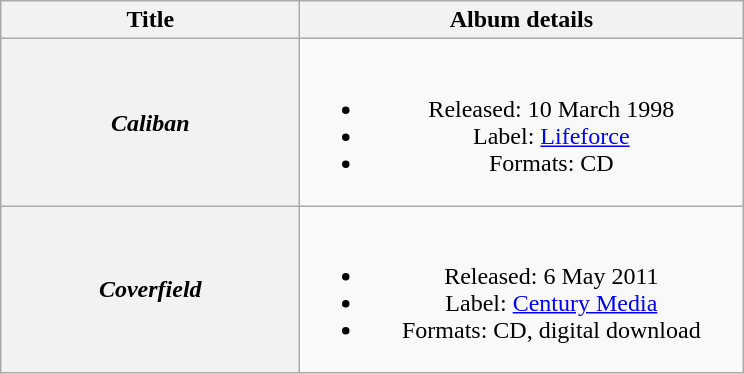<table class="wikitable plainrowheaders" style="text-align:center;">
<tr>
<th scope="col" style="width:12em;">Title</th>
<th scope="col" style="width:18em;">Album details</th>
</tr>
<tr>
<th scope="row"><em>Caliban</em></th>
<td><br><ul><li>Released: 10 March 1998</li><li>Label: <a href='#'>Lifeforce</a></li><li>Formats: CD</li></ul></td>
</tr>
<tr>
<th scope="row"><em>Coverfield</em></th>
<td><br><ul><li>Released: 6 May 2011</li><li>Label: <a href='#'>Century Media</a></li><li>Formats: CD, digital download</li></ul></td>
</tr>
</table>
